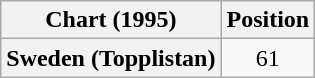<table class="wikitable plainrowheaders" style="text-align:center">
<tr>
<th scope="col">Chart (1995)</th>
<th scope="col">Position</th>
</tr>
<tr>
<th scope="row">Sweden (Topplistan)</th>
<td>61</td>
</tr>
</table>
